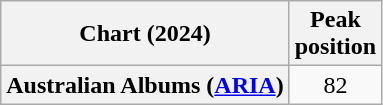<table class="wikitable plainrowheaders" style="text-align:center">
<tr>
<th scope="col">Chart (2024)</th>
<th scope="col">Peak<br>position</th>
</tr>
<tr>
<th scope="row">Australian Albums (<a href='#'>ARIA</a>)</th>
<td>82</td>
</tr>
</table>
